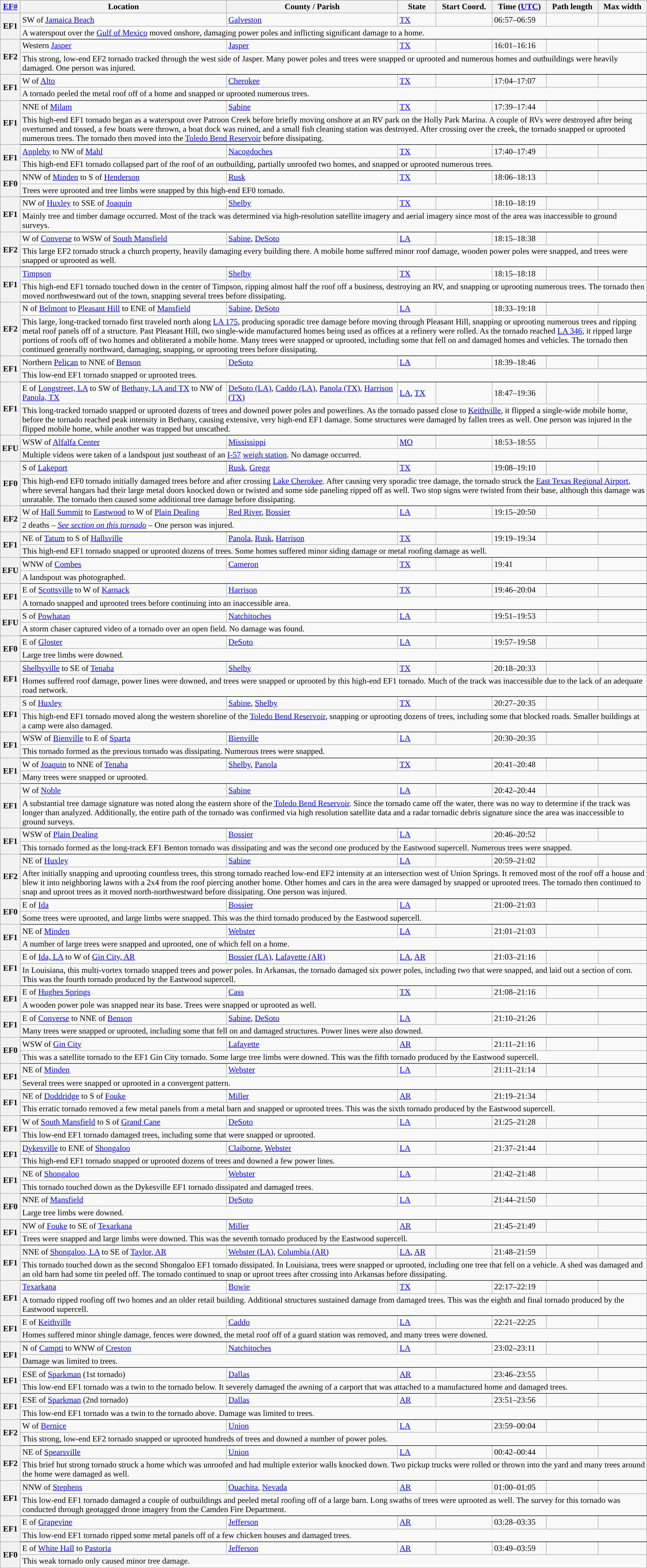<table class="wikitable sortable" style="width:100%;">
<tr>
<th scope="col" width="2%" align="center"><a href='#'>EF#</a></th>
<th scope="col" align="center" class="unsortable">Location</th>
<th scope="col" align="center" class="unsortable">County / Parish</th>
<th scope="col" align="center">State</th>
<th scope="col" align="center">Start Coord.</th>
<th scope="col" align="center">Time (<a href='#'>UTC</a>)</th>
<th scope="col" align="center">Path length</th>
<th scope="col" align="center">Max width</th>
</tr>
<tr>
<th scope="row" rowspan="2" style="background-color:#">EF1</th>
<td>SW of <a href='#'>Jamaica Beach</a></td>
<td><a href='#'>Galveston</a></td>
<td><a href='#'>TX</a></td>
<td></td>
<td>06:57–06:59</td>
<td></td>
<td></td>
</tr>
<tr class="expand-child">
<td colspan="8" style=" border-bottom: 1px solid black;">A waterspout over the <a href='#'>Gulf of Mexico</a> moved onshore, damaging power poles and inflicting significant damage to a home.</td>
</tr>
<tr>
<th scope="row" rowspan="2" style="background-color:#">EF2</th>
<td>Western <a href='#'>Jasper</a></td>
<td><a href='#'>Jasper</a></td>
<td><a href='#'>TX</a></td>
<td></td>
<td>16:01–16:16</td>
<td></td>
<td></td>
</tr>
<tr class="expand-child">
<td colspan="8" style=" border-bottom: 1px solid black;">This strong, low-end EF2 tornado tracked through the west side of Jasper. Many power poles and trees were snapped or uprooted and numerous homes and outbuildings were heavily damaged. One person was injured.</td>
</tr>
<tr>
<th scope="row" rowspan="2" style="background-color:#">EF1</th>
<td>W of <a href='#'>Alto</a></td>
<td><a href='#'>Cherokee</a></td>
<td><a href='#'>TX</a></td>
<td></td>
<td>17:04–17:07</td>
<td></td>
<td></td>
</tr>
<tr class="expand-child">
<td colspan="8" style=" border-bottom: 1px solid black;">A tornado peeled the metal roof off of a home and snapped or uprooted numerous trees.</td>
</tr>
<tr>
<th scope="row" rowspan="2" style="background-color:#">EF1</th>
<td>NNE of <a href='#'>Milam</a></td>
<td><a href='#'>Sabine</a></td>
<td><a href='#'>TX</a></td>
<td></td>
<td>17:39–17:44</td>
<td></td>
<td></td>
</tr>
<tr class="expand-child">
<td colspan="8" style=" border-bottom: 1px solid black;">This high-end EF1 tornado began as a waterspout over Patroon Creek before briefly moving onshore at an RV park on the Holly Park Marina. A couple of RVs were destroyed after being overturned and tossed, a few boats were thrown, a boat dock was ruined, and a small fish cleaning station was destroyed. After crossing over the creek, the tornado snapped or uprooted numerous trees. The tornado then moved into the <a href='#'>Toledo Bend Reservoir</a> before dissipating.</td>
</tr>
<tr>
<th scope="row" rowspan="2" style="background-color:#">EF1</th>
<td><a href='#'>Appleby</a> to NW of <a href='#'>Mahl</a></td>
<td><a href='#'>Nacogdoches</a></td>
<td><a href='#'>TX</a></td>
<td></td>
<td>17:40–17:49</td>
<td></td>
<td></td>
</tr>
<tr class="expand-child">
<td colspan="8" style=" border-bottom: 1px solid black;">This high-end EF1 tornado collapsed part of the roof of an outbuilding, partially unroofed two homes, and snapped or uprooted numerous trees.</td>
</tr>
<tr>
<th scope="row" rowspan="2" style="background-color:#">EF0</th>
<td>NNW of <a href='#'>Minden</a> to S of <a href='#'>Henderson</a></td>
<td><a href='#'>Rusk</a></td>
<td><a href='#'>TX</a></td>
<td></td>
<td>18:06–18:13</td>
<td></td>
<td></td>
</tr>
<tr class="expand-child">
<td colspan="8" style=" border-bottom: 1px solid black;">Trees were uprooted and tree limbs were snapped by this high-end EF0 tornado.</td>
</tr>
<tr>
<th scope="row" rowspan="2" style="background-color:#">EF1</th>
<td>NW of <a href='#'>Huxley</a> to SSE of <a href='#'>Joaquin</a></td>
<td><a href='#'>Shelby</a></td>
<td><a href='#'>TX</a></td>
<td></td>
<td>18:10–18:19</td>
<td></td>
<td></td>
</tr>
<tr class="expand-child">
<td colspan="8" style=" border-bottom: 1px solid black;">Mainly tree and timber damage occurred. Most of the track was determined via high-resolution satellite imagery and aerial imagery since most of the area was inaccessible to ground surveys.</td>
</tr>
<tr>
<th scope="row" rowspan="2" style="background-color:#">EF2</th>
<td>W of <a href='#'>Converse</a> to WSW of <a href='#'>South Mansfield</a></td>
<td><a href='#'>Sabine</a>, <a href='#'>DeSoto</a></td>
<td><a href='#'>LA</a></td>
<td></td>
<td>18:15–18:38</td>
<td></td>
<td></td>
</tr>
<tr class="expand-child">
<td colspan="8" style=" border-bottom: 1px solid black;">This large EF2 tornado struck a church property, heavily damaging every building there. A mobile home suffered minor roof damage, wooden power poles were snapped, and trees were snapped or uprooted as well.</td>
</tr>
<tr>
<th scope="row" rowspan="2" style="background-color:#">EF1</th>
<td><a href='#'>Timpson</a></td>
<td><a href='#'>Shelby</a></td>
<td><a href='#'>TX</a></td>
<td></td>
<td>18:15–18:18</td>
<td></td>
<td></td>
</tr>
<tr class="expand-child">
<td colspan="8" style=" border-bottom: 1px solid black;">This high-end EF1 tornado touched down in the center of Timpson, ripping almost half the roof off a business, destroying an RV, and snapping or uprooting numerous trees. The tornado then moved northwestward out of the town, snapping several trees before dissipating.</td>
</tr>
<tr>
<th scope="row" rowspan="2" style="background-color:#">EF2</th>
<td>N of <a href='#'>Belmont</a> to <a href='#'>Pleasant Hill</a> to ENE of <a href='#'>Mansfield</a></td>
<td><a href='#'>Sabine</a>, <a href='#'>DeSoto</a></td>
<td><a href='#'>LA</a></td>
<td></td>
<td>18:33–19:18</td>
<td></td>
<td></td>
</tr>
<tr class="expand-child">
<td colspan="8" style=" border-bottom: 1px solid black;">This large, long-tracked tornado first traveled north along <a href='#'>LA 175</a>, producing sporadic tree damage before moving through Pleasant Hill, snapping or uprooting numerous trees and ripping metal roof panels off of a structure. Past Pleasant Hill, two single-wide manufactured homes being used as offices at a refinery were rolled. As the tornado reached <a href='#'>LA 346</a>, it ripped large portions of roofs off of two homes and obliterated a mobile home. Many trees were snapped or uprooted, including some that fell on and damaged homes and vehicles. The tornado then continued generally northward, damaging, snapping, or uprooting trees before dissipating.</td>
</tr>
<tr>
<th scope="row" rowspan="2" style="background-color:#">EF1</th>
<td>Northern <a href='#'>Pelican</a> to NNE of <a href='#'>Benson</a></td>
<td><a href='#'>DeSoto</a></td>
<td><a href='#'>LA</a></td>
<td></td>
<td>18:39–18:46</td>
<td></td>
<td></td>
</tr>
<tr class="expand-child">
<td colspan="8" style=" border-bottom: 1px solid black;">This low-end EF1 tornado snapped or uprooted trees.</td>
</tr>
<tr>
<th scope="row" rowspan="2" style="background-color:#">EF1</th>
<td>E of <a href='#'>Longstreet, LA</a> to SW of <a href='#'>Bethany, LA and TX</a> to NW of <a href='#'>Panola, TX</a></td>
<td><a href='#'>DeSoto (LA)</a>, <a href='#'>Caddo (LA)</a>, <a href='#'>Panola (TX)</a>, <a href='#'>Harrison (TX)</a></td>
<td><a href='#'>LA</a>, <a href='#'>TX</a></td>
<td></td>
<td>18:47–19:36</td>
<td></td>
<td></td>
</tr>
<tr class="expand-child">
<td colspan="8" style=" border-bottom: 1px solid black;">This long-tracked tornado snapped or uprooted dozens of trees and downed power poles and powerlines. As the tornado passed close to <a href='#'>Keithville</a>, it flipped a single-wide mobile home, before the tornado reached peak intensity in Bethany, causing extensive, very high-end EF1 damage. Some structures were damaged by fallen trees as well. One person was injured in the flipped mobile home, while another was trapped but unscathed.</td>
</tr>
<tr>
<th scope="row" rowspan="2" style="background-color:#">EFU</th>
<td>WSW of <a href='#'>Alfalfa Center</a></td>
<td><a href='#'>Mississippi</a></td>
<td><a href='#'>MO</a></td>
<td></td>
<td>18:53–18:55</td>
<td></td>
<td></td>
</tr>
<tr class="expand-child">
<td colspan="8" style=" border-bottom: 1px solid black;">Multiple videos were taken of a landspout just southeast of an <a href='#'>I-57</a> <a href='#'>weigh station</a>. No damage occurred.</td>
</tr>
<tr>
<th scope="row" rowspan="2" style="background-color:#">EF0</th>
<td>S of <a href='#'>Lakeport</a></td>
<td><a href='#'>Rusk</a>, <a href='#'>Gregg</a></td>
<td><a href='#'>TX</a></td>
<td></td>
<td>19:08–19:10</td>
<td></td>
<td></td>
</tr>
<tr class="expand-child">
<td colspan="8" style=" border-bottom: 1px solid black;">This high-end EF0 tornado initially damaged trees before and after crossing <a href='#'>Lake Cherokee</a>. After causing very sporadic tree damage, the tornado struck the <a href='#'>East Texas Regional Airport</a>, where several hangars had their large metal doors knocked down or twisted and some side paneling ripped off as well. Two stop signs were twisted from their base, although this damage was unratable. The tornado then caused some additional tree damage before dissipating.</td>
</tr>
<tr>
<th scope="row" rowspan="2" style="background-color:#">EF2</th>
<td>W of <a href='#'>Hall Summit</a> to <a href='#'>Eastwood</a> to W of <a href='#'>Plain Dealing</a></td>
<td><a href='#'>Red River</a>, <a href='#'>Bossier</a></td>
<td><a href='#'>LA</a></td>
<td></td>
<td>19:15–20:50</td>
<td></td>
<td></td>
</tr>
<tr class="expand-child">
<td colspan="8" style=" border-bottom: 1px solid black;">2 deaths – <em><a href='#'>See section on this tornado</a></em> – One person was injured.</td>
</tr>
<tr>
<th scope="row" rowspan="2" style="background-color:#">EF1</th>
<td>NE of <a href='#'>Tatum</a> to S of <a href='#'>Hallsville</a></td>
<td><a href='#'>Panola</a>, <a href='#'>Rusk</a>, <a href='#'>Harrison</a></td>
<td><a href='#'>TX</a></td>
<td></td>
<td>19:19–19:34</td>
<td></td>
<td></td>
</tr>
<tr class="expand-child">
<td colspan="8" style=" border-bottom: 1px solid black;">This high-end EF1 tornado snapped or uprooted dozens of trees. Some homes suffered minor siding damage or metal roofing damage as well.</td>
</tr>
<tr>
<th scope="row" rowspan="2" style="background-color:#">EFU</th>
<td>WNW of <a href='#'>Combes</a></td>
<td><a href='#'>Cameron</a></td>
<td><a href='#'>TX</a></td>
<td></td>
<td>19:41</td>
<td></td>
<td></td>
</tr>
<tr class="expand-child">
<td colspan="8" style=" border-bottom: 1px solid black;">A landspout was photographed.</td>
</tr>
<tr>
<th scope="row" rowspan="2" style="background-color:#">EF1</th>
<td>E of <a href='#'>Scottsville</a> to W of <a href='#'>Karnack</a></td>
<td><a href='#'>Harrison</a></td>
<td><a href='#'>TX</a></td>
<td></td>
<td>19:46–20:04</td>
<td></td>
<td></td>
</tr>
<tr class="expand-child">
<td colspan="8" style=" border-bottom: 1px solid black;">A tornado snapped and uprooted trees before continuing into an inaccessible area.</td>
</tr>
<tr>
<th scope="row" rowspan="2" style="background-color:#">EFU</th>
<td>S of <a href='#'>Powhatan</a></td>
<td><a href='#'>Natchitoches</a></td>
<td><a href='#'>LA</a></td>
<td></td>
<td>19:51–19:53</td>
<td></td>
<td></td>
</tr>
<tr class="expand-child">
<td colspan="8" style=" border-bottom: 1px solid black;">A storm chaser captured video of a tornado over an open field. No damage was found.</td>
</tr>
<tr>
<th scope="row" rowspan="2" style="background-color:#">EF0</th>
<td>E of <a href='#'>Gloster</a></td>
<td><a href='#'>DeSoto</a></td>
<td><a href='#'>LA</a></td>
<td></td>
<td>19:57–19:58</td>
<td></td>
<td></td>
</tr>
<tr class="expand-child">
<td colspan="8" style=" border-bottom: 1px solid black;">Large tree limbs were downed.</td>
</tr>
<tr>
<th scope="row" rowspan="2" style="background-color:#">EF1</th>
<td><a href='#'>Shelbyville</a> to SE of <a href='#'>Tenaha</a></td>
<td><a href='#'>Shelby</a></td>
<td><a href='#'>TX</a></td>
<td></td>
<td>20:18–20:33</td>
<td></td>
<td></td>
</tr>
<tr class="expand-child">
<td colspan="8" style=" border-bottom: 1px solid black;">Homes suffered roof damage, power lines were downed, and trees were snapped or uprooted by this high-end EF1 tornado. Much of the track was inaccessible due to the lack of an adequate road network.</td>
</tr>
<tr>
<th scope="row" rowspan="2" style="background-color:#">EF1</th>
<td>S of <a href='#'>Huxley</a></td>
<td><a href='#'>Sabine</a>, <a href='#'>Shelby</a></td>
<td><a href='#'>TX</a></td>
<td></td>
<td>20:27–20:35</td>
<td></td>
<td></td>
</tr>
<tr class="expand-child">
<td colspan="8" style=" border-bottom: 1px solid black;">This high-end EF1 tornado moved along the western shoreline of the <a href='#'>Toledo Bend Reservoir</a>, snapping or uprooting dozens of trees, including some that blocked roads. Smaller buildings at a camp were also damaged.</td>
</tr>
<tr>
<th scope="row" rowspan="2" style="background-color:#">EF1</th>
<td>WSW of <a href='#'>Bienville</a> to E of <a href='#'>Sparta</a></td>
<td><a href='#'>Bienville</a></td>
<td><a href='#'>LA</a></td>
<td></td>
<td>20:30–20:35</td>
<td></td>
<td></td>
</tr>
<tr class="expand-child">
<td colspan="8" style=" border-bottom: 1px solid black;">This tornado formed as the previous tornado was dissipating. Numerous trees were snapped.</td>
</tr>
<tr>
<th scope="row" rowspan="2" style="background-color:#">EF1</th>
<td>W of <a href='#'>Joaquin</a> to NNE of <a href='#'>Tenaha</a></td>
<td><a href='#'>Shelby</a>, <a href='#'>Panola</a></td>
<td><a href='#'>TX</a></td>
<td></td>
<td>20:41–20:48</td>
<td></td>
<td></td>
</tr>
<tr class="expand-child">
<td colspan="8" style=" border-bottom: 1px solid black;">Many trees were snapped or uprooted.</td>
</tr>
<tr>
<th scope="row" rowspan="2" style="background-color:#">EF1</th>
<td>W of <a href='#'>Noble</a></td>
<td><a href='#'>Sabine</a></td>
<td><a href='#'>LA</a></td>
<td></td>
<td>20:42–20:44</td>
<td></td>
<td></td>
</tr>
<tr class="expand-child">
<td colspan="8" style=" border-bottom: 1px solid black;">A substantial tree damage signature was noted along the eastern shore of the <a href='#'>Toledo Bend Reservoir</a>. Since the tornado came off the water, there was no way to determine if the track was longer than analyzed. Additionally, the entire path of the tornado was confirmed via high resolution satellite data and a radar tornadic debris signature since the area was inaccessible to ground surveys.</td>
</tr>
<tr>
<th scope="row" rowspan="2" style="background-color:#">EF1</th>
<td>WSW of <a href='#'>Plain Dealing</a></td>
<td><a href='#'>Bossier</a></td>
<td><a href='#'>LA</a></td>
<td></td>
<td>20:46–20:52</td>
<td></td>
<td></td>
</tr>
<tr class="expand-child">
<td colspan="8" style=" border-bottom: 1px solid black;">This tornado formed as the long-track EF1 Benton tornado was dissipating and was the second one produced by the Eastwood supercell. Numerous trees were snapped.</td>
</tr>
<tr>
<th scope="row" rowspan="2" style="background-color:#">EF2</th>
<td>NE of <a href='#'>Huxley</a></td>
<td><a href='#'>Sabine</a></td>
<td><a href='#'>LA</a></td>
<td></td>
<td>20:59–21:02</td>
<td></td>
<td></td>
</tr>
<tr class="expand-child">
<td colspan="8" style=" border-bottom: 1px solid black;">After initially snapping and uprooting countless trees, this strong tornado reached low-end EF2 intensity at an intersection west of Union Springs. It removed most of the roof off a house and blew it into neighboring lawns with a 2x4 from the roof piercing another home. Other homes and cars in the area were damaged by snapped or uprooted trees. The tornado then continued to snap and uproot trees as it moved north-northwestward before dissipating. One person was injured.</td>
</tr>
<tr>
<th scope="row" rowspan="2" style="background-color:#">EF0</th>
<td>E of <a href='#'>Ida</a></td>
<td><a href='#'>Bossier</a></td>
<td><a href='#'>LA</a></td>
<td></td>
<td>21:00–21:03</td>
<td></td>
<td></td>
</tr>
<tr class="expand-child">
<td colspan="8" style=" border-bottom: 1px solid black;">Some trees were uprooted, and large limbs were snapped. This was the third tornado produced by the Eastwood supercell.</td>
</tr>
<tr>
<th scope="row" rowspan="2" style="background-color:#">EF1</th>
<td>NE of <a href='#'>Minden</a></td>
<td><a href='#'>Webster</a></td>
<td><a href='#'>LA</a></td>
<td></td>
<td>21:01–21:03</td>
<td></td>
<td></td>
</tr>
<tr class="expand-child">
<td colspan="8" style=" border-bottom: 1px solid black;">A number of large trees were snapped and uprooted, one of which fell on a home.</td>
</tr>
<tr>
<th scope="row" rowspan="2" style="background-color:#">EF1</th>
<td>E of <a href='#'>Ida, LA</a> to W of <a href='#'>Gin City, AR</a></td>
<td><a href='#'>Bossier (LA)</a>, <a href='#'>Lafayette (AR)</a></td>
<td><a href='#'>LA</a>, <a href='#'>AR</a></td>
<td></td>
<td>21:03–21:16</td>
<td></td>
<td></td>
</tr>
<tr class="expand-child">
<td colspan="8" style=" border-bottom: 1px solid black;">In Louisiana, this multi-vortex tornado snapped trees and power poles. In Arkansas, the tornado damaged six power poles, including two that were snapped, and laid out a  section of corn. This was the fourth tornado produced by the Eastwood supercell.</td>
</tr>
<tr>
<th scope="row" rowspan="2" style="background-color:#">EF1</th>
<td>E of <a href='#'>Hughes Springs</a></td>
<td><a href='#'>Cass</a></td>
<td><a href='#'>TX</a></td>
<td></td>
<td>21:08–21:16</td>
<td></td>
<td></td>
</tr>
<tr class="expand-child">
<td colspan="8" style=" border-bottom: 1px solid black;">A wooden power pole was snapped near its base. Trees were snapped or uprooted as well.</td>
</tr>
<tr>
<th scope="row" rowspan="2" style="background-color:#">EF1</th>
<td>E of <a href='#'>Converse</a> to NNE of <a href='#'>Benson</a></td>
<td><a href='#'>Sabine</a>, <a href='#'>DeSoto</a></td>
<td><a href='#'>LA</a></td>
<td></td>
<td>21:10–21:26</td>
<td></td>
<td></td>
</tr>
<tr class="expand-child">
<td colspan="8" style=" border-bottom: 1px solid black;">Many trees were snapped or uprooted, including some that fell on and damaged structures. Power lines were also downed.</td>
</tr>
<tr>
<th scope="row" rowspan="2" style="background-color:#">EF0</th>
<td>WSW of <a href='#'>Gin City</a></td>
<td><a href='#'>Lafayette</a></td>
<td><a href='#'>AR</a></td>
<td></td>
<td>21:11–21:16</td>
<td></td>
<td></td>
</tr>
<tr class="expand-child">
<td colspan="8" style=" border-bottom: 1px solid black;">This was a satellite tornado to the EF1 Gin City tornado. Some large tree limbs were downed. This was the fifth tornado produced by the Eastwood supercell.</td>
</tr>
<tr>
<th scope="row" rowspan="2" style="background-color:#">EF1</th>
<td>NE of <a href='#'>Minden</a></td>
<td><a href='#'>Webster</a></td>
<td><a href='#'>LA</a></td>
<td></td>
<td>21:11–21:14</td>
<td></td>
<td></td>
</tr>
<tr class="expand-child">
<td colspan="8" style=" border-bottom: 1px solid black;">Several trees were snapped or uprooted in a convergent pattern.</td>
</tr>
<tr>
<th scope="row" rowspan="2" style="background-color:#">EF1</th>
<td>NE of <a href='#'>Doddridge</a> to S of <a href='#'>Fouke</a></td>
<td><a href='#'>Miller</a></td>
<td><a href='#'>AR</a></td>
<td></td>
<td>21:19–21:34</td>
<td></td>
<td></td>
</tr>
<tr class="expand-child">
<td colspan="8" style=" border-bottom: 1px solid black;">This erratic tornado removed a few metal panels from a metal barn and snapped or uprooted trees. This was the sixth tornado produced by the Eastwood supercell.</td>
</tr>
<tr>
<th scope="row" rowspan="2" style="background-color:#">EF1</th>
<td>W of <a href='#'>South Mansfield</a> to S of <a href='#'>Grand Cane</a></td>
<td><a href='#'>DeSoto</a></td>
<td><a href='#'>LA</a></td>
<td></td>
<td>21:25–21:28</td>
<td></td>
<td></td>
</tr>
<tr class="expand-child">
<td colspan="8" style=" border-bottom: 1px solid black;">This low-end EF1 tornado damaged trees, including some that were snapped or uprooted.</td>
</tr>
<tr>
<th scope="row" rowspan="2" style="background-color:#">EF1</th>
<td><a href='#'>Dykesville</a> to ENE of <a href='#'>Shongaloo</a></td>
<td><a href='#'>Claiborne</a>, <a href='#'>Webster</a></td>
<td><a href='#'>LA</a></td>
<td></td>
<td>21:37–21:44</td>
<td></td>
<td></td>
</tr>
<tr class="expand-child">
<td colspan="8" style=" border-bottom: 1px solid black;">This high-end EF1 tornado snapped or uprooted dozens of trees and downed a few power lines.</td>
</tr>
<tr>
<th scope="row" rowspan="2" style="background-color:#">EF1</th>
<td>NE of <a href='#'>Shongaloo</a></td>
<td><a href='#'>Webster</a></td>
<td><a href='#'>LA</a></td>
<td></td>
<td>21:42–21:48</td>
<td></td>
<td></td>
</tr>
<tr class="expand-child">
<td colspan="8" style=" border-bottom: 1px solid black;">This tornado touched down as the Dykesville EF1 tornado dissipated and damaged trees.</td>
</tr>
<tr>
<th scope="row" rowspan="2" style="background-color:#">EF0</th>
<td>NNE of <a href='#'>Mansfield</a></td>
<td><a href='#'>DeSoto</a></td>
<td><a href='#'>LA</a></td>
<td></td>
<td>21:44–21:50</td>
<td></td>
<td></td>
</tr>
<tr class="expand-child">
<td colspan="8" style=" border-bottom: 1px solid black;">Large tree limbs were downed.</td>
</tr>
<tr>
<th scope="row" rowspan="2" style="background-color:#">EF1</th>
<td>NW of <a href='#'>Fouke</a> to SE of <a href='#'>Texarkana</a></td>
<td><a href='#'>Miller</a></td>
<td><a href='#'>AR</a></td>
<td></td>
<td>21:45–21:49</td>
<td></td>
<td></td>
</tr>
<tr class="expand-child">
<td colspan="8" style=" border-bottom: 1px solid black;">Trees were snapped and large limbs were downed. This was the seventh tornado produced by the Eastwood supercell.</td>
</tr>
<tr>
<th scope="row" rowspan="2" style="background-color:#">EF1</th>
<td>NNE of <a href='#'>Shongaloo, LA</a> to SE of <a href='#'>Taylor, AR</a></td>
<td><a href='#'>Webster (LA)</a>, <a href='#'>Columbia (AR)</a></td>
<td><a href='#'>LA</a>, <a href='#'>AR</a></td>
<td></td>
<td>21:48–21:59</td>
<td></td>
<td></td>
</tr>
<tr class="expand-child">
<td colspan="8" style=" border-bottom: 1px solid black;">This tornado touched down as the second Shongaloo EF1 tornado dissipated. In Louisiana, trees were snapped or uprooted, including one tree that fell on a vehicle. A shed was damaged and an old barn had some tin peeled off. The tornado continued to snap or uproot trees after crossing into Arkansas before dissipating.</td>
</tr>
<tr>
<th scope="row" rowspan="2" style="background-color:#">EF1</th>
<td><a href='#'>Texarkana</a></td>
<td><a href='#'>Bowie</a></td>
<td><a href='#'>TX</a></td>
<td></td>
<td>22:17–22:19</td>
<td></td>
<td></td>
</tr>
<tr class="expand-child">
<td colspan="8" style=" border-bottom: 1px solid black;">A tornado ripped roofing off two homes and an older retail building. Additional structures sustained damage from damaged trees. This was the eighth and final tornado produced by the Eastwood supercell.</td>
</tr>
<tr>
<th scope="row" rowspan="2" style="background-color:#">EF1</th>
<td>E of <a href='#'>Keithville</a></td>
<td><a href='#'>Caddo</a></td>
<td><a href='#'>LA</a></td>
<td></td>
<td>22:21–22:25</td>
<td></td>
<td></td>
</tr>
<tr class="expand-child">
<td colspan="8" style=" border-bottom: 1px solid black;">Homes suffered minor shingle damage, fences were downed, the metal roof off of a guard station was removed, and many trees were downed.</td>
</tr>
<tr>
<th scope="row" rowspan="2" style="background-color:#">EF1</th>
<td>N of <a href='#'>Campti</a> to WNW of <a href='#'>Creston</a></td>
<td><a href='#'>Natchitoches</a></td>
<td><a href='#'>LA</a></td>
<td></td>
<td>23:02–23:11</td>
<td></td>
<td></td>
</tr>
<tr class="expand-child">
<td colspan="8" style=" border-bottom: 1px solid black;">Damage was limited to trees.</td>
</tr>
<tr>
<th scope="row" rowspan="2" style="background-color:#">EF1</th>
<td>ESE of <a href='#'>Sparkman</a> (1st tornado)</td>
<td><a href='#'>Dallas</a></td>
<td><a href='#'>AR</a></td>
<td></td>
<td>23:46–23:55</td>
<td></td>
<td></td>
</tr>
<tr class="expand-child">
<td colspan="8" style=" border-bottom: 1px solid black;">This low-end EF1 tornado was a twin to the tornado below. It severely damaged the awning of a carport that was attached to a manufactured home and damaged trees.</td>
</tr>
<tr>
<th scope="row" rowspan="2" style="background-color:#">EF1</th>
<td>ESE of <a href='#'>Sparkman</a> (2nd tornado)</td>
<td><a href='#'>Dallas</a></td>
<td><a href='#'>AR</a></td>
<td></td>
<td>23:51–23:56</td>
<td></td>
<td></td>
</tr>
<tr class="expand-child">
<td colspan="8" style=" border-bottom: 1px solid black;">This low-end EF1 tornado was a twin to the tornado above. Damage was limited to trees.</td>
</tr>
<tr>
<th scope="row" rowspan="2" style="background-color:#">EF2</th>
<td>W of <a href='#'>Bernice</a></td>
<td><a href='#'>Union</a></td>
<td><a href='#'>LA</a></td>
<td></td>
<td>23:59–00:04</td>
<td></td>
<td></td>
</tr>
<tr class="expand-child">
<td colspan="8" style=" border-bottom: 1px solid black;">This strong, low-end EF2 tornado snapped or uprooted hundreds of trees and downed a number of power poles.</td>
</tr>
<tr>
<th scope="row" rowspan="2" style="background-color:#">EF2</th>
<td>NE of <a href='#'>Spearsville</a></td>
<td><a href='#'>Union</a></td>
<td><a href='#'>LA</a></td>
<td></td>
<td>00:42–00:44</td>
<td></td>
<td></td>
</tr>
<tr class="expand-child">
<td colspan="8" style=" border-bottom: 1px solid black;">This brief but strong tornado struck a home which was unroofed and had multiple exterior walls knocked down. Two pickup trucks were rolled or thrown into the yard and many trees around the home were damaged as well.</td>
</tr>
<tr>
<th scope="row" rowspan="2" style="background-color:#">EF1</th>
<td>NNW of <a href='#'>Stephens</a></td>
<td><a href='#'>Ouachita</a>, <a href='#'>Nevada</a></td>
<td><a href='#'>AR</a></td>
<td></td>
<td>01:00–01:05</td>
<td></td>
<td></td>
</tr>
<tr class="expand-child">
<td colspan="8" style=" border-bottom: 1px solid black;">This low-end EF1 tornado damaged a couple of outbuildings and peeled metal roofing off of a large barn. Long swaths of trees were uprooted as well. The survey for this tornado was conducted through geotagged drone imagery from the Camden Fire Department.</td>
</tr>
<tr>
<th scope="row" rowspan="2" style="background-color:#">EF1</th>
<td>E of <a href='#'>Grapevine</a></td>
<td><a href='#'>Jefferson</a></td>
<td><a href='#'>AR</a></td>
<td></td>
<td>03:28–03:35</td>
<td></td>
<td></td>
</tr>
<tr class="expand-child">
<td colspan="8" style=" border-bottom: 1px solid black;">This low-end EF1 tornado ripped some metal panels off of a few chicken houses and damaged trees.</td>
</tr>
<tr>
<th scope="row" rowspan="2" style="background-color:#">EF0</th>
<td>E of <a href='#'>White Hall</a> to <a href='#'>Pastoria</a></td>
<td><a href='#'>Jefferson</a></td>
<td><a href='#'>AR</a></td>
<td></td>
<td>03:49–03:59</td>
<td></td>
<td></td>
</tr>
<tr class="expand-child">
<td colspan="8" style=" border-bottom: 1px solid black;">This weak tornado only caused minor tree damage.</td>
</tr>
<tr>
</tr>
</table>
